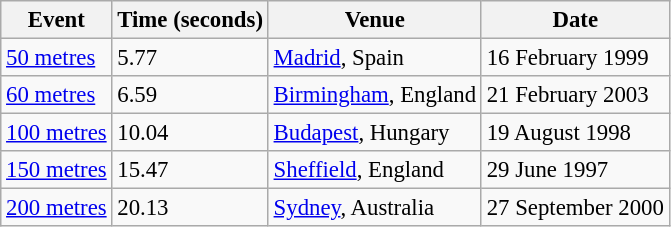<table class="wikitable" style="border-collapse: collapse; font-size: 95%;">
<tr>
<th>Event</th>
<th>Time (seconds)</th>
<th>Venue</th>
<th>Date</th>
</tr>
<tr>
<td><a href='#'>50 metres</a></td>
<td>5.77</td>
<td><a href='#'>Madrid</a>, Spain</td>
<td>16 February 1999</td>
</tr>
<tr>
<td><a href='#'>60 metres</a></td>
<td>6.59</td>
<td><a href='#'>Birmingham</a>, England</td>
<td>21 February 2003</td>
</tr>
<tr>
<td><a href='#'>100 metres</a></td>
<td>10.04</td>
<td><a href='#'>Budapest</a>, Hungary</td>
<td>19 August 1998</td>
</tr>
<tr>
<td><a href='#'>150 metres</a></td>
<td>15.47</td>
<td><a href='#'>Sheffield</a>, England</td>
<td>29 June 1997</td>
</tr>
<tr>
<td><a href='#'>200 metres</a></td>
<td>20.13</td>
<td><a href='#'>Sydney</a>, Australia</td>
<td>27 September 2000</td>
</tr>
</table>
